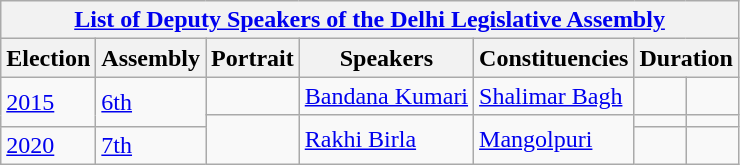<table class="wikitable sortable">
<tr>
<th colspan="7"><a href='#'>List of Deputy Speakers of the Delhi Legislative Assembly</a></th>
</tr>
<tr>
<th>Election</th>
<th>Assembly</th>
<th>Portrait</th>
<th>Speakers</th>
<th>Constituencies</th>
<th colspan="2">Duration</th>
</tr>
<tr>
<td rowspan="2"><a href='#'>2015</a></td>
<td rowspan="2"><a href='#'>6th</a></td>
<td></td>
<td><a href='#'>Bandana Kumari</a></td>
<td><a href='#'>Shalimar Bagh</a></td>
<td></td>
<td></td>
</tr>
<tr>
<td rowspan="2"></td>
<td rowspan="2"><a href='#'>Rakhi Birla</a></td>
<td rowspan="2"><a href='#'>Mangolpuri</a></td>
<td></td>
<td></td>
</tr>
<tr>
<td><a href='#'>2020</a></td>
<td><a href='#'>7th</a></td>
<td></td>
<td></td>
</tr>
</table>
